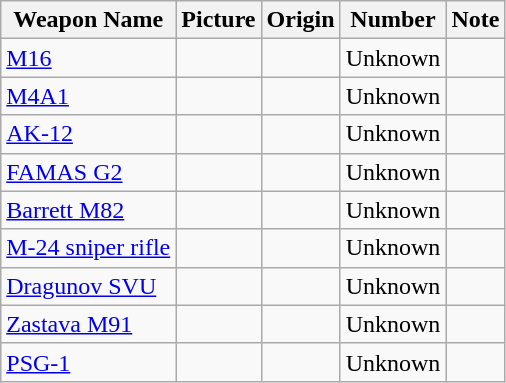<table class="wikitable">
<tr>
<th>Weapon Name</th>
<th>Picture</th>
<th>Origin</th>
<th>Number</th>
<th>Note</th>
</tr>
<tr>
<td><a href='#'>M16</a></td>
<td></td>
<td></td>
<td>Unknown</td>
<td></td>
</tr>
<tr>
<td><a href='#'>M4A1</a></td>
<td></td>
<td></td>
<td>Unknown</td>
<td></td>
</tr>
<tr>
<td><a href='#'>AK-12</a></td>
<td></td>
<td></td>
<td>Unknown</td>
<td></td>
</tr>
<tr>
<td><a href='#'>FAMAS G2</a></td>
<td></td>
<td></td>
<td>Unknown</td>
<td></td>
</tr>
<tr>
<td><a href='#'>Barrett M82</a></td>
<td></td>
<td></td>
<td>Unknown</td>
<td></td>
</tr>
<tr>
<td><a href='#'>M-24 sniper rifle</a></td>
<td></td>
<td></td>
<td>Unknown</td>
<td></td>
</tr>
<tr>
<td><a href='#'>Dragunov SVU</a></td>
<td></td>
<td></td>
<td>Unknown</td>
<td></td>
</tr>
<tr>
<td><a href='#'>Zastava M91</a></td>
<td></td>
<td></td>
<td>Unknown</td>
<td></td>
</tr>
<tr>
<td><a href='#'>PSG-1</a></td>
<td></td>
<td></td>
<td>Unknown</td>
</tr>
</table>
